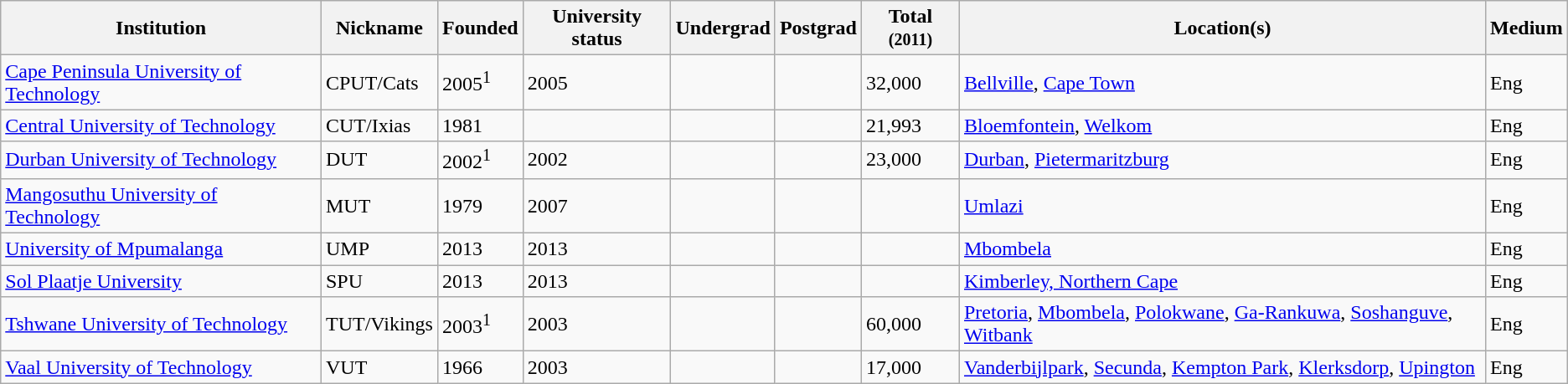<table class="wikitable sortable" style="text-align: centre;">
<tr ">
<th>Institution</th>
<th>Nickname</th>
<th>Founded</th>
<th>University status</th>
<th>Undergrad</th>
<th>Postgrad</th>
<th>Total <small>(2011)</small></th>
<th>Location(s)</th>
<th>Medium</th>
</tr>
<tr>
<td><a href='#'>Cape Peninsula University of Technology</a></td>
<td>CPUT/Cats</td>
<td>2005<sup>1</sup></td>
<td>2005</td>
<td></td>
<td></td>
<td>32,000</td>
<td><a href='#'>Bellville</a>, <a href='#'>Cape Town</a></td>
<td>Eng</td>
</tr>
<tr>
<td><a href='#'>Central University of Technology</a></td>
<td>CUT/Ixias</td>
<td>1981</td>
<td></td>
<td></td>
<td></td>
<td>21,993</td>
<td><a href='#'>Bloemfontein</a>, <a href='#'>Welkom</a></td>
<td>Eng</td>
</tr>
<tr>
<td><a href='#'>Durban University of Technology</a></td>
<td>DUT</td>
<td>2002<sup>1</sup></td>
<td>2002</td>
<td></td>
<td></td>
<td>23,000</td>
<td><a href='#'>Durban</a>, <a href='#'>Pietermaritzburg</a></td>
<td>Eng</td>
</tr>
<tr>
<td><a href='#'>Mangosuthu University of Technology</a></td>
<td>MUT</td>
<td>1979</td>
<td>2007</td>
<td></td>
<td></td>
<td></td>
<td><a href='#'>Umlazi</a></td>
<td>Eng</td>
</tr>
<tr>
<td><a href='#'>University of Mpumalanga</a></td>
<td>UMP</td>
<td>2013</td>
<td>2013</td>
<td></td>
<td></td>
<td></td>
<td><a href='#'>Mbombela</a></td>
<td>Eng</td>
</tr>
<tr>
<td><a href='#'>Sol Plaatje University</a></td>
<td>SPU</td>
<td>2013</td>
<td>2013</td>
<td></td>
<td></td>
<td></td>
<td><a href='#'>Kimberley, Northern Cape</a></td>
<td>Eng</td>
</tr>
<tr>
<td><a href='#'>Tshwane University of Technology</a></td>
<td>TUT/Vikings</td>
<td>2003<sup>1</sup></td>
<td>2003</td>
<td></td>
<td></td>
<td>60,000</td>
<td><a href='#'>Pretoria</a>, <a href='#'>Mbombela</a>, <a href='#'>Polokwane</a>, <a href='#'>Ga-Rankuwa</a>, <a href='#'>Soshanguve</a>, <a href='#'>Witbank</a></td>
<td>Eng</td>
</tr>
<tr>
<td><a href='#'>Vaal University of Technology</a></td>
<td>VUT</td>
<td>1966</td>
<td>2003</td>
<td></td>
<td></td>
<td>17,000</td>
<td><a href='#'>Vanderbijlpark</a>, <a href='#'>Secunda</a>, <a href='#'>Kempton Park</a>, <a href='#'>Klerksdorp</a>, <a href='#'>Upington</a></td>
<td>Eng</td>
</tr>
</table>
